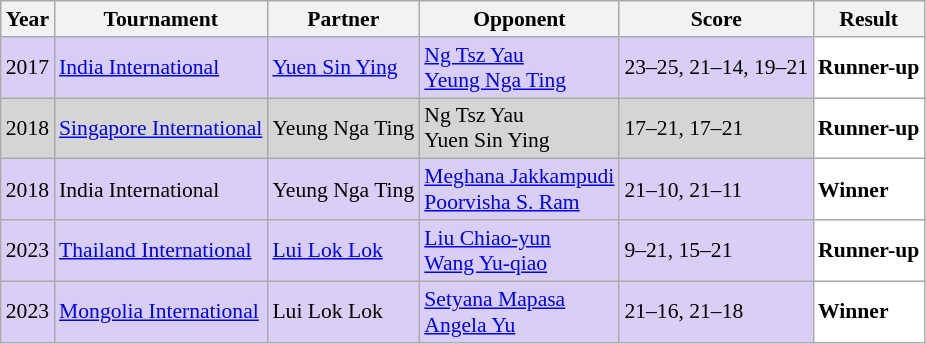<table class="sortable wikitable" style="font-size: 90%;">
<tr>
<th>Year</th>
<th>Tournament</th>
<th>Partner</th>
<th>Opponent</th>
<th>Score</th>
<th>Result</th>
</tr>
<tr style="background:#D8CEF6">
<td align="center">2017</td>
<td align="left"><a href='#'>India International</a></td>
<td align="left"> <a href='#'>Yuen Sin Ying</a></td>
<td align="left"> <a href='#'>Ng Tsz Yau</a><br> <a href='#'>Yeung Nga Ting</a></td>
<td align="left">23–25, 21–14, 19–21</td>
<td bgcolor="#FFFFFF"> <strong>Runner-up</strong></td>
</tr>
<tr style="background:#D5D5D5">
<td align="center">2018</td>
<td align="left"><a href='#'>Singapore International</a></td>
<td align="left"> Yeung Nga Ting</td>
<td align="left"> Ng Tsz Yau<br> Yuen Sin Ying</td>
<td align="left">17–21, 17–21</td>
<td bgcolor="#FFFFFF"> <strong>Runner-up</strong></td>
</tr>
<tr style="background:#D8CEF6">
<td align="center">2018</td>
<td align="left">India International</td>
<td align="left"> Yeung Nga Ting</td>
<td align="left"> <a href='#'>Meghana Jakkampudi</a><br> <a href='#'>Poorvisha S. Ram</a></td>
<td align="left">21–10, 21–11</td>
<td bgcolor="#FFFFFF"> <strong>Winner</strong></td>
</tr>
<tr style="background:#D8CEF6">
<td align="center">2023</td>
<td align="left"><a href='#'>Thailand International</a></td>
<td align="left"> <a href='#'>Lui Lok Lok</a></td>
<td align="left"> <a href='#'>Liu Chiao-yun</a><br> <a href='#'>Wang Yu-qiao</a></td>
<td align="left">9–21, 15–21</td>
<td style="text-align:left; background:white"> <strong>Runner-up</strong></td>
</tr>
<tr style="background:#D8CEF6">
<td align="center">2023</td>
<td align="left"><a href='#'>Mongolia International</a></td>
<td align="left"> Lui Lok Lok</td>
<td align="left"> <a href='#'>Setyana Mapasa</a><br> <a href='#'>Angela Yu</a></td>
<td align="left">21–16, 21–18</td>
<td style="text-align:left; background:white"> <strong>Winner</strong></td>
</tr>
</table>
